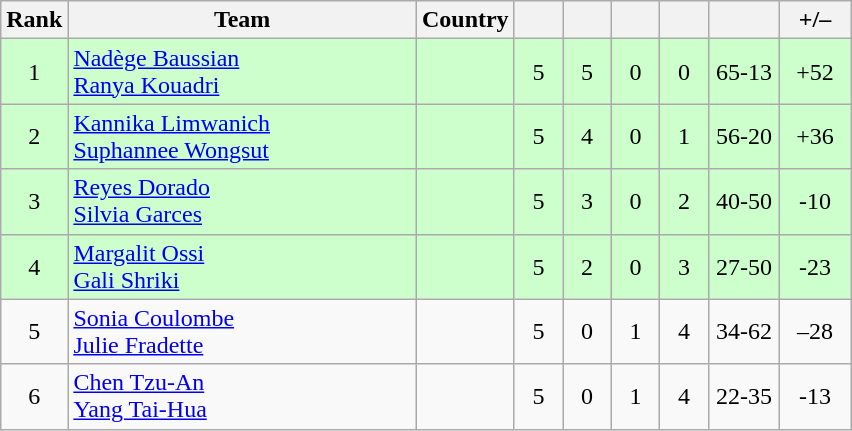<table class="wikitable sortable" style="text-align:center">
<tr>
<th width=25>Rank</th>
<th width=225>Team</th>
<th>Country</th>
<th width=25></th>
<th width=25></th>
<th width=25></th>
<th width=25></th>
<th width=40></th>
<th width=40>+/–</th>
</tr>
<tr bgcolor=ccffcc>
<td>1</td>
<td align=left><a href='#'>Nadège Baussian</a><br><a href='#'>Ranya Kouadri</a></td>
<td align=left></td>
<td>5</td>
<td>5</td>
<td>0</td>
<td>0</td>
<td>65-13</td>
<td>+52</td>
</tr>
<tr bgcolor=ccffcc>
<td>2</td>
<td align=left><a href='#'>Kannika Limwanich</a><br><a href='#'>Suphannee Wongsut</a></td>
<td align=left></td>
<td>5</td>
<td>4</td>
<td>0</td>
<td>1</td>
<td>56-20</td>
<td>+36</td>
</tr>
<tr bgcolor=ccffcc>
<td>3</td>
<td align=left><a href='#'>Reyes Dorado</a><br><a href='#'>Silvia Garces</a></td>
<td align=left></td>
<td>5</td>
<td>3</td>
<td>0</td>
<td>2</td>
<td>40-50</td>
<td>-10</td>
</tr>
<tr bgcolor=ccffcc>
<td>4</td>
<td align=left><a href='#'>Margalit Ossi</a><br><a href='#'>Gali Shriki</a></td>
<td align=left></td>
<td>5</td>
<td>2</td>
<td>0</td>
<td>3</td>
<td>27-50</td>
<td>-23</td>
</tr>
<tr>
<td>5</td>
<td align=left><a href='#'>Sonia Coulombe</a><br><a href='#'>Julie Fradette</a></td>
<td align=left></td>
<td>5</td>
<td>0</td>
<td>1</td>
<td>4</td>
<td>34-62</td>
<td>–28</td>
</tr>
<tr>
<td>6</td>
<td align=left><a href='#'>Chen Tzu-An</a><br><a href='#'>Yang Tai-Hua</a></td>
<td align=left></td>
<td>5</td>
<td>0</td>
<td>1</td>
<td>4</td>
<td>22-35</td>
<td>-13</td>
</tr>
</table>
